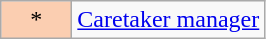<table class="wikitable">
<tr>
<td width="40px" bgcolor="#FBCEB1" align="center">*</td>
<td><a href='#'>Caretaker manager</a></td>
</tr>
</table>
